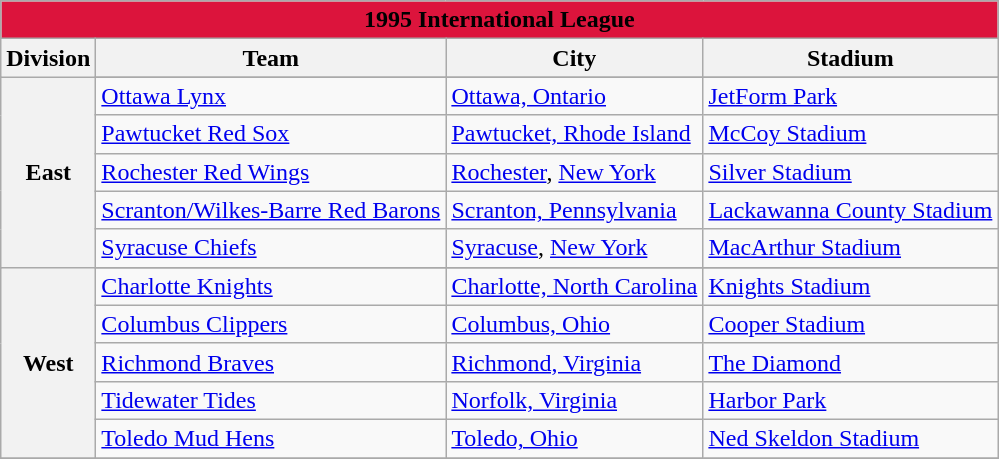<table class="wikitable" style="width:auto">
<tr>
<td bgcolor="#DC143C" align="center" colspan="7"><strong><span>1995 International League</span></strong></td>
</tr>
<tr>
<th>Division</th>
<th>Team</th>
<th>City</th>
<th>Stadium</th>
</tr>
<tr>
<th rowspan="6">East</th>
</tr>
<tr>
<td><a href='#'>Ottawa Lynx</a></td>
<td><a href='#'>Ottawa, Ontario</a></td>
<td><a href='#'>JetForm Park</a></td>
</tr>
<tr>
<td><a href='#'>Pawtucket Red Sox</a></td>
<td><a href='#'>Pawtucket, Rhode Island</a></td>
<td><a href='#'>McCoy Stadium</a></td>
</tr>
<tr>
<td><a href='#'>Rochester Red Wings</a></td>
<td><a href='#'>Rochester</a>, <a href='#'>New York</a></td>
<td><a href='#'>Silver Stadium</a></td>
</tr>
<tr>
<td><a href='#'>Scranton/Wilkes-Barre Red Barons</a></td>
<td><a href='#'>Scranton, Pennsylvania</a></td>
<td><a href='#'>Lackawanna County Stadium</a></td>
</tr>
<tr>
<td><a href='#'>Syracuse Chiefs</a></td>
<td><a href='#'>Syracuse</a>, <a href='#'>New York</a></td>
<td><a href='#'>MacArthur Stadium</a></td>
</tr>
<tr>
<th rowspan="6">West</th>
</tr>
<tr>
<td><a href='#'>Charlotte Knights</a></td>
<td><a href='#'>Charlotte, North Carolina</a></td>
<td><a href='#'>Knights Stadium</a></td>
</tr>
<tr>
<td><a href='#'>Columbus Clippers</a></td>
<td><a href='#'>Columbus, Ohio</a></td>
<td><a href='#'>Cooper Stadium</a></td>
</tr>
<tr>
<td><a href='#'>Richmond Braves</a></td>
<td><a href='#'>Richmond, Virginia</a></td>
<td><a href='#'>The Diamond</a></td>
</tr>
<tr>
<td><a href='#'>Tidewater Tides</a></td>
<td><a href='#'>Norfolk, Virginia</a></td>
<td><a href='#'>Harbor Park</a></td>
</tr>
<tr>
<td><a href='#'>Toledo Mud Hens</a></td>
<td><a href='#'>Toledo, Ohio</a></td>
<td><a href='#'>Ned Skeldon Stadium</a></td>
</tr>
<tr>
</tr>
</table>
